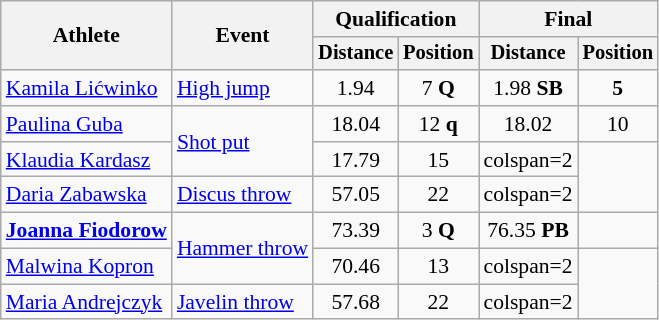<table class=wikitable style="font-size:90%">
<tr>
<th rowspan="2">Athlete</th>
<th rowspan="2">Event</th>
<th colspan="2">Qualification</th>
<th colspan="2">Final</th>
</tr>
<tr style="font-size:95%">
<th>Distance</th>
<th>Position</th>
<th>Distance</th>
<th>Position</th>
</tr>
<tr style=text-align:center>
<td style=text-align:left><a href='#'>Kamila Lićwinko</a></td>
<td style=text-align:left><a href='#'>High jump</a></td>
<td>1.94</td>
<td>7 <strong>Q</strong></td>
<td>1.98 <strong>SB</strong></td>
<td><strong>5</strong></td>
</tr>
<tr style=text-align:center>
<td style=text-align:left><a href='#'>Paulina Guba</a></td>
<td style=text-align:left rowspan=2><a href='#'>Shot put</a></td>
<td>18.04</td>
<td>12 <strong>q</strong></td>
<td>18.02</td>
<td>10</td>
</tr>
<tr style=text-align:center>
<td style=text-align:left><a href='#'>Klaudia Kardasz</a></td>
<td>17.79</td>
<td>15</td>
<td>colspan=2 </td>
</tr>
<tr style=text-align:center>
<td style=text-align:left><a href='#'>Daria Zabawska</a></td>
<td style=text-align:left><a href='#'>Discus throw</a></td>
<td>57.05</td>
<td>22</td>
<td>colspan=2 </td>
</tr>
<tr style=text-align:center>
<td style=text-align:left><strong><a href='#'>Joanna Fiodorow</a></strong></td>
<td style=text-align:left rowspan=2><a href='#'>Hammer throw</a></td>
<td>73.39</td>
<td>3 <strong>Q</strong></td>
<td>76.35 <strong>PB</strong></td>
<td></td>
</tr>
<tr style=text-align:center>
<td style=text-align:left><a href='#'>Malwina Kopron</a></td>
<td>70.46</td>
<td>13</td>
<td>colspan=2 </td>
</tr>
<tr style=text-align:center>
<td style=text-align:left><a href='#'>Maria Andrejczyk</a></td>
<td style=text-align:left><a href='#'>Javelin throw</a></td>
<td>57.68</td>
<td>22</td>
<td>colspan=2 </td>
</tr>
</table>
